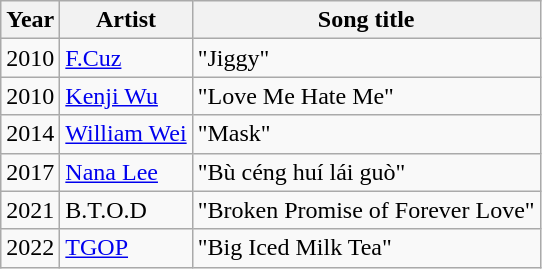<table class="wikitable sortable">
<tr>
<th>Year</th>
<th>Artist</th>
<th>Song title</th>
</tr>
<tr>
<td>2010</td>
<td><a href='#'>F.Cuz</a></td>
<td>"Jiggy"</td>
</tr>
<tr>
<td>2010</td>
<td><a href='#'>Kenji Wu</a></td>
<td>"Love Me Hate Me"</td>
</tr>
<tr>
<td>2014</td>
<td><a href='#'>William Wei</a></td>
<td>"Mask"</td>
</tr>
<tr>
<td>2017</td>
<td><a href='#'>Nana Lee</a></td>
<td>"Bù céng huí lái guò"</td>
</tr>
<tr>
<td>2021</td>
<td>B.T.O.D</td>
<td>"Broken Promise of Forever Love"</td>
</tr>
<tr>
<td>2022</td>
<td><a href='#'>TGOP</a></td>
<td>"Big Iced Milk Tea"</td>
</tr>
</table>
